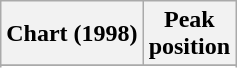<table class="wikitable sortable plainrowheaders" style="text-align:center">
<tr>
<th scope="col">Chart (1998)</th>
<th scope="col">Peak<br>position</th>
</tr>
<tr>
</tr>
<tr>
</tr>
<tr>
</tr>
<tr>
</tr>
<tr>
</tr>
<tr>
</tr>
<tr>
</tr>
</table>
